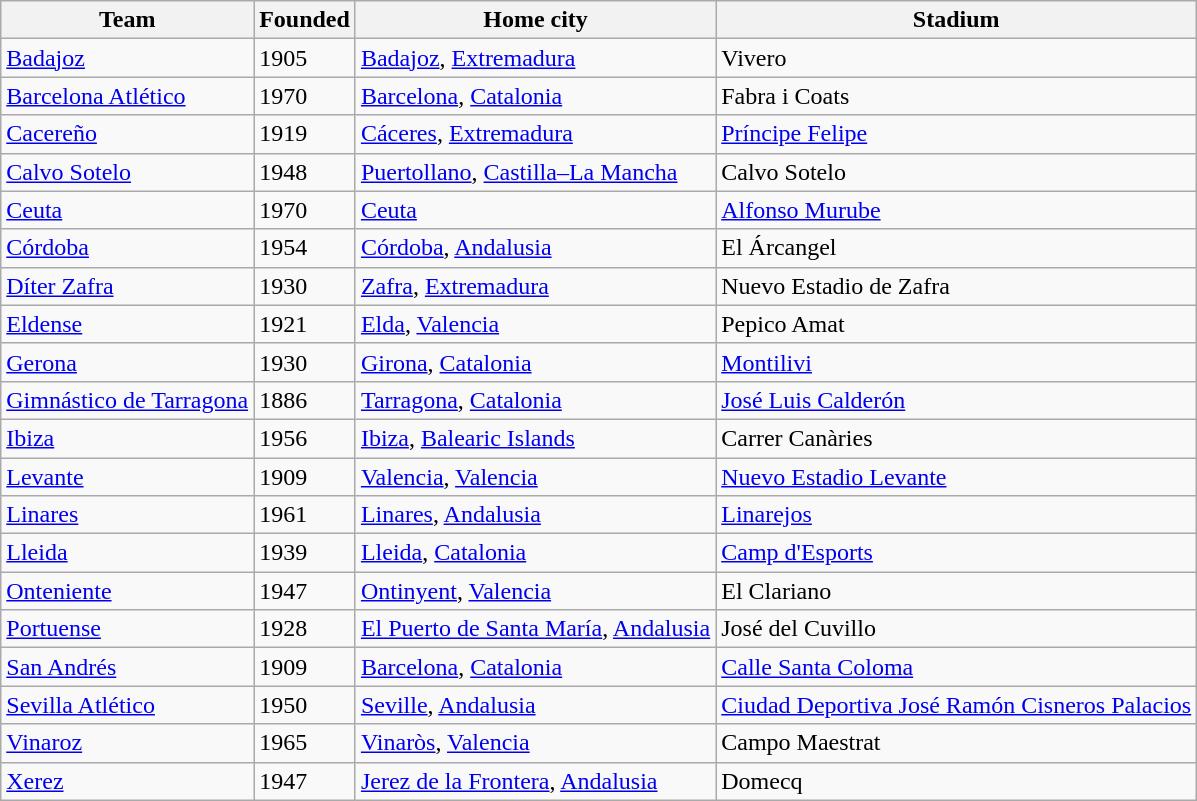<table class="wikitable sortable">
<tr>
<th>Team</th>
<th>Founded</th>
<th>Home city</th>
<th>Stadium</th>
</tr>
<tr>
<td><a href='#'>Badajoz</a></td>
<td>1905</td>
<td><a href='#'>Badajoz</a>, <a href='#'>Extremadura</a></td>
<td>Vivero</td>
</tr>
<tr>
<td><a href='#'>Barcelona Atlético</a></td>
<td>1970</td>
<td><a href='#'>Barcelona</a>, <a href='#'>Catalonia</a></td>
<td>Fabra i Coats</td>
</tr>
<tr>
<td><a href='#'>Cacereño</a></td>
<td>1919</td>
<td><a href='#'>Cáceres</a>, <a href='#'>Extremadura</a></td>
<td><a href='#'>Príncipe Felipe</a></td>
</tr>
<tr>
<td><a href='#'>Calvo Sotelo</a></td>
<td>1948</td>
<td><a href='#'>Puertollano</a>, <a href='#'>Castilla–La Mancha</a></td>
<td>Calvo Sotelo</td>
</tr>
<tr>
<td><a href='#'>Ceuta</a></td>
<td>1970</td>
<td><a href='#'>Ceuta</a></td>
<td><a href='#'>Alfonso Murube</a></td>
</tr>
<tr>
<td><a href='#'>Córdoba</a></td>
<td>1954</td>
<td><a href='#'>Córdoba</a>, <a href='#'>Andalusia</a></td>
<td>El Árcangel</td>
</tr>
<tr>
<td><a href='#'>Díter Zafra</a></td>
<td>1930</td>
<td><a href='#'>Zafra</a>, <a href='#'>Extremadura</a></td>
<td>Nuevo Estadio de Zafra</td>
</tr>
<tr>
<td><a href='#'>Eldense</a></td>
<td>1921</td>
<td><a href='#'>Elda</a>, <a href='#'>Valencia</a></td>
<td>Pepico Amat</td>
</tr>
<tr>
<td><a href='#'>Gerona</a></td>
<td>1930</td>
<td><a href='#'>Girona</a>, <a href='#'>Catalonia</a></td>
<td><a href='#'>Montilivi</a></td>
</tr>
<tr>
<td><a href='#'>Gimnástico de Tarragona</a></td>
<td>1886</td>
<td><a href='#'>Tarragona</a>, <a href='#'>Catalonia</a></td>
<td><a href='#'>José Luis Calderón</a></td>
</tr>
<tr>
<td><a href='#'>Ibiza</a></td>
<td>1956</td>
<td><a href='#'>Ibiza</a>, <a href='#'>Balearic Islands</a></td>
<td>Carrer Canàries</td>
</tr>
<tr>
<td><a href='#'>Levante</a></td>
<td>1909</td>
<td><a href='#'>Valencia</a>, <a href='#'>Valencia</a></td>
<td><a href='#'>Nuevo Estadio Levante</a></td>
</tr>
<tr>
<td><a href='#'>Linares</a></td>
<td>1961</td>
<td><a href='#'>Linares</a>, <a href='#'>Andalusia</a></td>
<td><a href='#'>Linarejos</a></td>
</tr>
<tr>
<td><a href='#'>Lleida</a></td>
<td>1939</td>
<td><a href='#'>Lleida</a>, <a href='#'>Catalonia</a></td>
<td><a href='#'>Camp d'Esports</a></td>
</tr>
<tr>
<td><a href='#'>Onteniente</a></td>
<td>1947</td>
<td><a href='#'>Ontinyent</a>, <a href='#'>Valencia</a></td>
<td>El Clariano</td>
</tr>
<tr>
<td><a href='#'>Portuense</a></td>
<td>1928</td>
<td><a href='#'>El Puerto de Santa María</a>, <a href='#'>Andalusia</a></td>
<td>José del Cuvillo</td>
</tr>
<tr>
<td><a href='#'>San Andrés</a></td>
<td>1909</td>
<td><a href='#'>Barcelona</a>, <a href='#'>Catalonia</a></td>
<td><a href='#'>Calle Santa Coloma</a></td>
</tr>
<tr>
<td><a href='#'>Sevilla Atlético</a></td>
<td>1950</td>
<td><a href='#'>Seville</a>, <a href='#'>Andalusia</a></td>
<td><a href='#'>Ciudad Deportiva José Ramón Cisneros Palacios</a></td>
</tr>
<tr>
<td><a href='#'>Vinaroz</a></td>
<td>1965</td>
<td><a href='#'>Vinaròs</a>, <a href='#'>Valencia</a></td>
<td>Campo Maestrat</td>
</tr>
<tr>
<td><a href='#'>Xerez</a></td>
<td>1947</td>
<td><a href='#'>Jerez de la Frontera</a>, <a href='#'>Andalusia</a></td>
<td>Domecq</td>
</tr>
</table>
